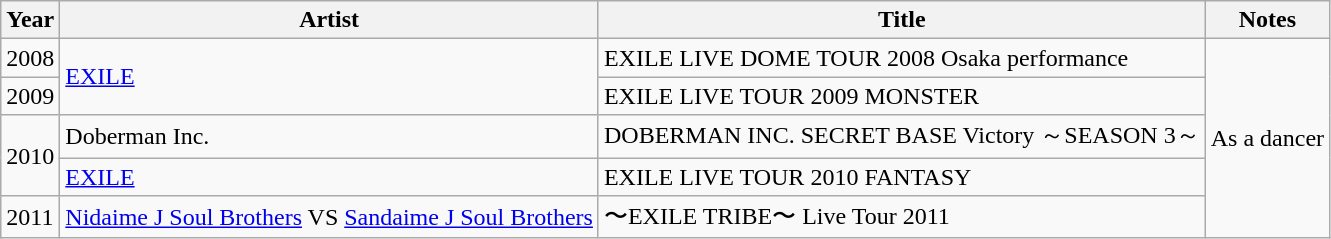<table class="wikitable">
<tr>
<th>Year</th>
<th>Artist</th>
<th>Title</th>
<th>Notes</th>
</tr>
<tr>
<td>2008</td>
<td rowspan="2"><a href='#'>EXILE</a></td>
<td>EXILE LIVE DOME TOUR 2008 Osaka performance</td>
<td rowspan="5">As a dancer</td>
</tr>
<tr>
<td>2009</td>
<td>EXILE LIVE TOUR 2009 MONSTER</td>
</tr>
<tr>
<td rowspan="2">2010</td>
<td>Doberman Inc.</td>
<td>DOBERMAN INC. SECRET BASE Victory ～SEASON 3～</td>
</tr>
<tr>
<td><a href='#'>EXILE</a></td>
<td>EXILE LIVE TOUR 2010 FANTASY</td>
</tr>
<tr>
<td>2011</td>
<td><a href='#'>Nidaime J Soul Brothers</a> VS <a href='#'>Sandaime J Soul Brothers</a></td>
<td>〜EXILE TRIBE〜 Live Tour 2011</td>
</tr>
</table>
